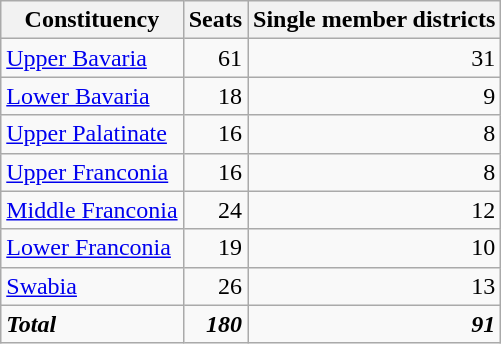<table class="wikitable" style="text-align:right">
<tr>
<th>Constituency</th>
<th>Seats</th>
<th>Single member districts</th>
</tr>
<tr>
<td style="text-align:left;"><a href='#'>Upper Bavaria</a></td>
<td>61</td>
<td>31</td>
</tr>
<tr>
<td style="text-align:left;"><a href='#'>Lower Bavaria</a></td>
<td>18</td>
<td>9</td>
</tr>
<tr>
<td style="text-align:left;"><a href='#'>Upper Palatinate</a></td>
<td>16</td>
<td>8</td>
</tr>
<tr>
<td style="text-align:left;"><a href='#'>Upper Franconia</a></td>
<td>16</td>
<td>8</td>
</tr>
<tr>
<td style="text-align:left;"><a href='#'>Middle Franconia</a></td>
<td>24</td>
<td>12</td>
</tr>
<tr>
<td style="text-align:left;"><a href='#'>Lower Franconia</a></td>
<td>19</td>
<td>10</td>
</tr>
<tr>
<td style="text-align:left;"><a href='#'>Swabia</a></td>
<td>26</td>
<td>13</td>
</tr>
<tr>
<td style="text-align:left;"><strong><em>Total</em></strong></td>
<td><strong><em>180</em></strong></td>
<td><strong><em>91</em></strong></td>
</tr>
</table>
